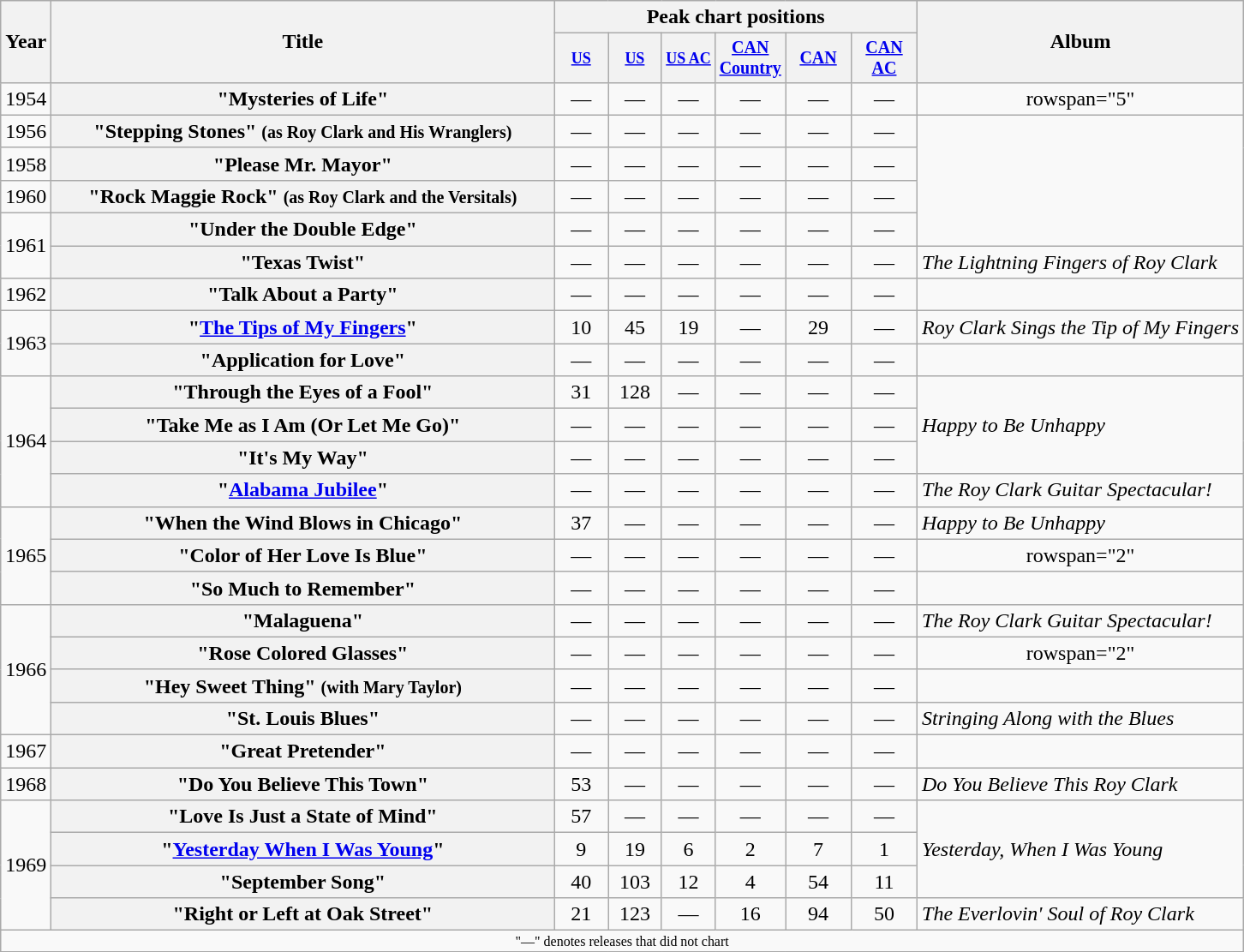<table class="wikitable plainrowheaders" style="text-align:center;">
<tr>
<th rowspan="2">Year</th>
<th rowspan="2" style="width:24em;">Title</th>
<th colspan="6">Peak chart positions</th>
<th rowspan="2">Album</th>
</tr>
<tr style="font-size:smaller;">
<th scope="col" style="width:3em;font-size:90%;"><a href='#'>US </a><br></th>
<th scope="col" style="width:3em;font-size:90%;"><a href='#'>US</a><br></th>
<th scope="col" style="width:3em;font-size:90%;"><a href='#'>US AC</a><br></th>
<th width="45"><a href='#'>CAN Country</a></th>
<th width="45"><a href='#'>CAN</a></th>
<th width="45"><a href='#'>CAN AC</a></th>
</tr>
<tr>
<td>1954</td>
<th scope="row">"Mysteries of Life"</th>
<td>—</td>
<td>—</td>
<td>—</td>
<td>—</td>
<td>—</td>
<td>—</td>
<td>rowspan="5" </td>
</tr>
<tr>
<td>1956</td>
<th scope="row">"Stepping Stones" <small>(as Roy Clark and His Wranglers)</small></th>
<td>—</td>
<td>—</td>
<td>—</td>
<td>—</td>
<td>—</td>
<td>—</td>
</tr>
<tr>
<td>1958</td>
<th scope="row">"Please Mr. Mayor"</th>
<td>—</td>
<td>—</td>
<td>—</td>
<td>—</td>
<td>—</td>
<td>—</td>
</tr>
<tr>
<td>1960</td>
<th scope="row">"Rock Maggie Rock" <small>(as Roy Clark and the Versitals)</small></th>
<td>—</td>
<td>—</td>
<td>—</td>
<td>—</td>
<td>—</td>
<td>—</td>
</tr>
<tr>
<td rowspan="2">1961</td>
<th scope="row">"Under the Double Edge"</th>
<td>—</td>
<td>—</td>
<td>—</td>
<td>—</td>
<td>—</td>
<td>—</td>
</tr>
<tr>
<th scope="row">"Texas Twist"</th>
<td>—</td>
<td>—</td>
<td>—</td>
<td>—</td>
<td>—</td>
<td>—</td>
<td align="left"><em>The Lightning Fingers of Roy Clark</em></td>
</tr>
<tr>
<td>1962</td>
<th scope="row">"Talk About a Party"</th>
<td>—</td>
<td>—</td>
<td>—</td>
<td>—</td>
<td>—</td>
<td>—</td>
<td></td>
</tr>
<tr>
<td rowspan="2">1963</td>
<th scope="row">"<a href='#'>The Tips of My Fingers</a>"</th>
<td>10</td>
<td>45</td>
<td>19</td>
<td>—</td>
<td>29</td>
<td>—</td>
<td align="left"><em>Roy Clark Sings the Tip of My Fingers</em></td>
</tr>
<tr>
<th scope="row">"Application for Love"</th>
<td>—</td>
<td>—</td>
<td>—</td>
<td>—</td>
<td>—</td>
<td>—</td>
<td></td>
</tr>
<tr>
<td rowspan="4">1964</td>
<th scope="row">"Through the Eyes of a Fool"</th>
<td>31</td>
<td>128</td>
<td>—</td>
<td>—</td>
<td>—</td>
<td>—</td>
<td align="left" rowspan="3"><em>Happy to Be Unhappy</em></td>
</tr>
<tr>
<th scope="row">"Take Me as I Am (Or Let Me Go)"</th>
<td>—</td>
<td>—</td>
<td>—</td>
<td>—</td>
<td>—</td>
<td>—</td>
</tr>
<tr>
<th scope="row">"It's My Way"</th>
<td>—</td>
<td>—</td>
<td>—</td>
<td>—</td>
<td>—</td>
<td>—</td>
</tr>
<tr>
<th scope="row">"<a href='#'>Alabama Jubilee</a>"</th>
<td>—</td>
<td>—</td>
<td>—</td>
<td>—</td>
<td>—</td>
<td>—</td>
<td align="left"><em>The Roy Clark Guitar Spectacular!</em></td>
</tr>
<tr>
<td rowspan="3">1965</td>
<th scope="row">"When the Wind Blows in Chicago"</th>
<td>37</td>
<td>—</td>
<td>—</td>
<td>—</td>
<td>—</td>
<td>—</td>
<td align="left"><em>Happy to Be Unhappy</em></td>
</tr>
<tr>
<th scope="row">"Color of Her Love Is Blue"</th>
<td>—</td>
<td>—</td>
<td>—</td>
<td>—</td>
<td>—</td>
<td>—</td>
<td>rowspan="2" </td>
</tr>
<tr>
<th scope="row">"So Much to Remember"</th>
<td>—</td>
<td>—</td>
<td>—</td>
<td>—</td>
<td>—</td>
<td>—</td>
</tr>
<tr>
<td rowspan="4">1966</td>
<th scope="row">"Malaguena"</th>
<td>—</td>
<td>—</td>
<td>—</td>
<td>—</td>
<td>—</td>
<td>—</td>
<td align="left"><em>The Roy Clark Guitar Spectacular!</em></td>
</tr>
<tr>
<th scope="row">"Rose Colored Glasses"</th>
<td>—</td>
<td>—</td>
<td>—</td>
<td>—</td>
<td>—</td>
<td>—</td>
<td>rowspan="2" </td>
</tr>
<tr>
<th scope="row">"Hey Sweet Thing" <small>(with Mary Taylor)</small></th>
<td>—</td>
<td>—</td>
<td>—</td>
<td>—</td>
<td>—</td>
<td>—</td>
</tr>
<tr>
<th scope="row">"St. Louis Blues"</th>
<td>—</td>
<td>—</td>
<td>—</td>
<td>—</td>
<td>—</td>
<td>—</td>
<td align="left"><em>Stringing Along with the Blues</em></td>
</tr>
<tr>
<td>1967</td>
<th scope="row">"Great Pretender"</th>
<td>—</td>
<td>—</td>
<td>—</td>
<td>—</td>
<td>—</td>
<td>—</td>
<td></td>
</tr>
<tr>
<td>1968</td>
<th scope="row">"Do You Believe This Town"</th>
<td>53</td>
<td>—</td>
<td>—</td>
<td>—</td>
<td>—</td>
<td>—</td>
<td align="left"><em>Do You Believe This Roy Clark</em></td>
</tr>
<tr>
<td rowspan="4">1969</td>
<th scope="row">"Love Is Just a State of Mind"</th>
<td>57</td>
<td>—</td>
<td>—</td>
<td>—</td>
<td>—</td>
<td>—</td>
<td align="left" rowspan="3"><em>Yesterday, When I Was Young</em></td>
</tr>
<tr>
<th scope="row">"<a href='#'>Yesterday When I Was Young</a>"</th>
<td>9</td>
<td>19</td>
<td>6</td>
<td>2</td>
<td>7</td>
<td>1</td>
</tr>
<tr>
<th scope="row">"September Song"</th>
<td>40</td>
<td>103</td>
<td>12</td>
<td>4</td>
<td>54</td>
<td>11</td>
</tr>
<tr>
<th scope="row">"Right or Left at Oak Street"</th>
<td>21</td>
<td>123</td>
<td>—</td>
<td>16</td>
<td>94</td>
<td>50</td>
<td align="left"><em>The Everlovin' Soul of Roy Clark</em></td>
</tr>
<tr>
<td colspan="9" style="font-size: 8pt">"—" denotes releases that did not chart</td>
</tr>
<tr>
</tr>
</table>
